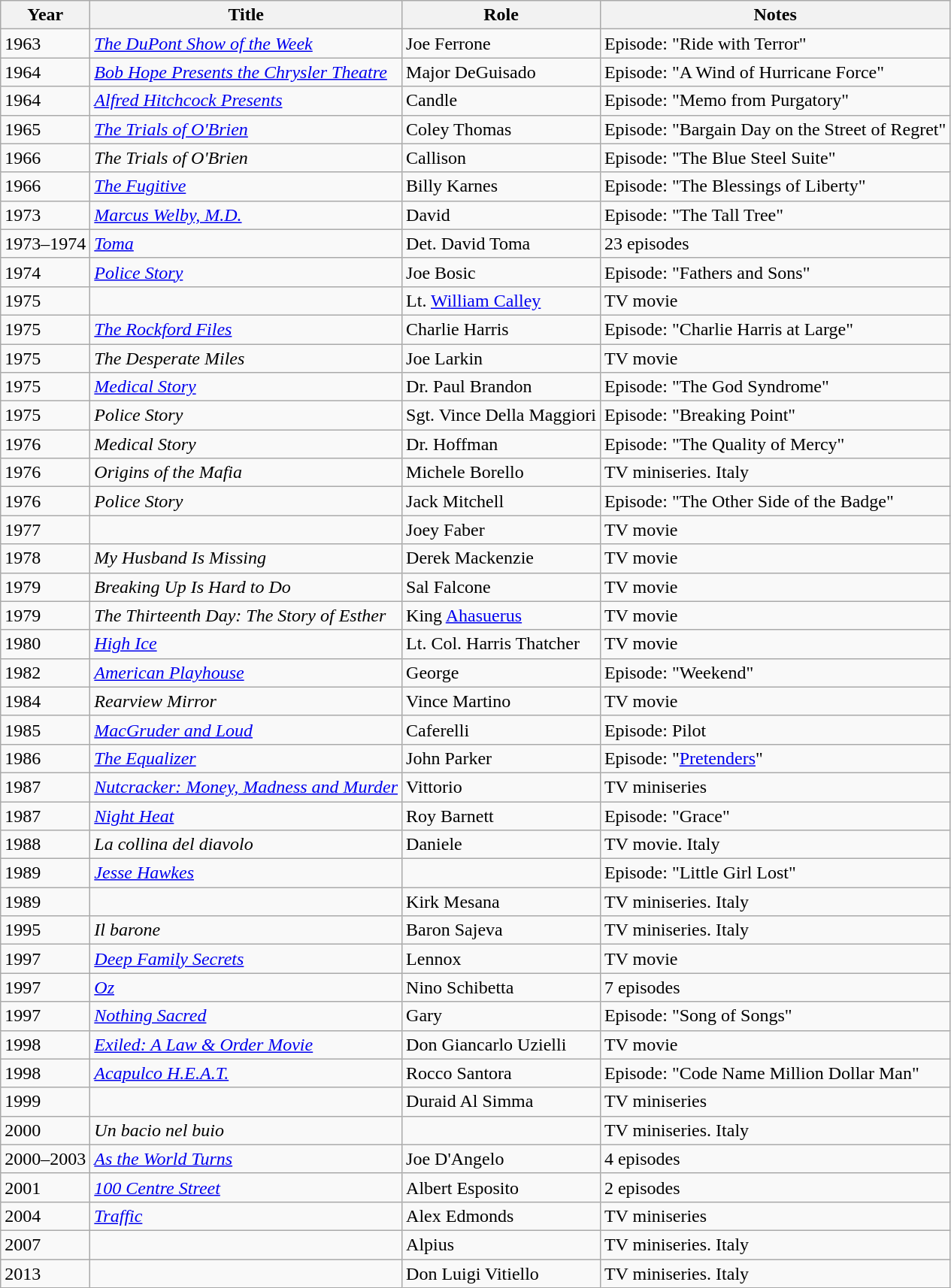<table class="wikitable sortable">
<tr>
<th>Year</th>
<th>Title</th>
<th>Role</th>
<th>Notes</th>
</tr>
<tr>
<td>1963</td>
<td><em><a href='#'>The DuPont Show of the Week</a></em></td>
<td>Joe Ferrone</td>
<td>Episode: "Ride with Terror"</td>
</tr>
<tr>
<td>1964</td>
<td><em><a href='#'>Bob Hope Presents the Chrysler Theatre</a></em></td>
<td>Major DeGuisado</td>
<td>Episode: "A Wind of Hurricane Force"</td>
</tr>
<tr>
<td>1964</td>
<td><em><a href='#'>Alfred Hitchcock Presents</a></em></td>
<td>Candle</td>
<td>Episode: "Memo from Purgatory"</td>
</tr>
<tr>
<td>1965</td>
<td><em><a href='#'>The Trials of O'Brien</a></em></td>
<td>Coley Thomas</td>
<td>Episode: "Bargain Day on the Street of Regret"</td>
</tr>
<tr>
<td>1966</td>
<td><em>The Trials of O'Brien</em></td>
<td>Callison</td>
<td>Episode: "The Blue Steel Suite"</td>
</tr>
<tr>
<td>1966</td>
<td><em><a href='#'>The Fugitive</a></em></td>
<td>Billy Karnes</td>
<td>Episode: "The Blessings of Liberty"</td>
</tr>
<tr>
<td>1973</td>
<td><em><a href='#'>Marcus Welby, M.D.</a></em></td>
<td>David</td>
<td>Episode: "The Tall Tree"</td>
</tr>
<tr>
<td>1973–1974</td>
<td><em><a href='#'>Toma</a></em></td>
<td>Det. David Toma</td>
<td>23 episodes</td>
</tr>
<tr>
<td>1974</td>
<td><em><a href='#'>Police Story</a></em></td>
<td>Joe Bosic</td>
<td>Episode: "Fathers and Sons"</td>
</tr>
<tr>
<td>1975</td>
<td><em></em></td>
<td>Lt. <a href='#'>William Calley</a></td>
<td>TV movie</td>
</tr>
<tr>
<td>1975</td>
<td><em><a href='#'>The Rockford Files</a></em></td>
<td>Charlie Harris</td>
<td>Episode: "Charlie Harris at Large"</td>
</tr>
<tr>
<td>1975</td>
<td><em>The Desperate Miles</em></td>
<td>Joe Larkin</td>
<td>TV movie</td>
</tr>
<tr>
<td>1975</td>
<td><em><a href='#'>Medical Story</a></em></td>
<td>Dr. Paul Brandon</td>
<td>Episode: "The God Syndrome"</td>
</tr>
<tr>
<td>1975</td>
<td><em>Police Story</em></td>
<td>Sgt. Vince Della Maggiori</td>
<td>Episode: "Breaking Point"</td>
</tr>
<tr>
<td>1976</td>
<td><em>Medical Story</em></td>
<td>Dr. Hoffman</td>
<td>Episode: "The Quality of Mercy"</td>
</tr>
<tr>
<td>1976</td>
<td><em>Origins of the Mafia</em></td>
<td>Michele Borello</td>
<td>TV miniseries. Italy</td>
</tr>
<tr>
<td>1976</td>
<td><em>Police Story</em></td>
<td>Jack Mitchell</td>
<td>Episode: "The Other Side of the Badge"</td>
</tr>
<tr>
<td>1977</td>
<td><em></em></td>
<td>Joey Faber</td>
<td>TV movie</td>
</tr>
<tr>
<td>1978</td>
<td><em>My Husband Is Missing</em></td>
<td>Derek Mackenzie</td>
<td>TV movie</td>
</tr>
<tr>
<td>1979</td>
<td><em>Breaking Up Is Hard to Do</em></td>
<td>Sal Falcone</td>
<td>TV movie</td>
</tr>
<tr>
<td>1979</td>
<td><em>The Thirteenth Day: The Story of Esther</em></td>
<td>King <a href='#'>Ahasuerus</a></td>
<td>TV movie</td>
</tr>
<tr>
<td>1980</td>
<td><em><a href='#'>High Ice</a></em></td>
<td>Lt. Col. Harris Thatcher</td>
<td>TV movie</td>
</tr>
<tr>
<td>1982</td>
<td><em><a href='#'>American Playhouse</a></em></td>
<td>George</td>
<td>Episode: "Weekend"</td>
</tr>
<tr>
<td>1984</td>
<td><em>Rearview Mirror</em></td>
<td>Vince Martino</td>
<td>TV movie</td>
</tr>
<tr>
<td>1985</td>
<td><em><a href='#'>MacGruder and Loud</a></em></td>
<td>Caferelli</td>
<td>Episode: Pilot</td>
</tr>
<tr>
<td>1986</td>
<td><em><a href='#'>The Equalizer</a></em></td>
<td>John Parker</td>
<td>Episode: "<a href='#'>Pretenders</a>"</td>
</tr>
<tr>
<td>1987</td>
<td><em><a href='#'>Nutcracker: Money, Madness and Murder</a></em></td>
<td>Vittorio</td>
<td>TV miniseries</td>
</tr>
<tr>
<td>1987</td>
<td><em><a href='#'>Night Heat</a></em></td>
<td>Roy Barnett</td>
<td>Episode: "Grace"</td>
</tr>
<tr>
<td>1988</td>
<td><em>La collina del diavolo</em></td>
<td>Daniele</td>
<td>TV movie. Italy</td>
</tr>
<tr>
<td>1989</td>
<td><em><a href='#'>Jesse Hawkes</a></em></td>
<td></td>
<td>Episode: "Little Girl Lost"</td>
</tr>
<tr>
<td>1989</td>
<td><em></em></td>
<td>Kirk Mesana</td>
<td>TV miniseries. Italy</td>
</tr>
<tr>
<td>1995</td>
<td><em>Il barone</em></td>
<td>Baron Sajeva</td>
<td>TV miniseries. Italy</td>
</tr>
<tr>
<td>1997</td>
<td><em><a href='#'>Deep Family Secrets</a></em></td>
<td>Lennox</td>
<td>TV movie</td>
</tr>
<tr>
<td>1997</td>
<td><em><a href='#'>Oz</a></em></td>
<td>Nino Schibetta</td>
<td>7 episodes</td>
</tr>
<tr>
<td>1997</td>
<td><em><a href='#'>Nothing Sacred</a></em></td>
<td>Gary</td>
<td>Episode: "Song of Songs"</td>
</tr>
<tr>
<td>1998</td>
<td><em><a href='#'>Exiled: A Law & Order Movie</a></em></td>
<td>Don Giancarlo Uzielli</td>
<td>TV movie</td>
</tr>
<tr>
<td>1998</td>
<td><em><a href='#'>Acapulco H.E.A.T.</a></em></td>
<td>Rocco Santora</td>
<td>Episode: "Code Name Million Dollar Man"</td>
</tr>
<tr>
<td>1999</td>
<td><em></em></td>
<td>Duraid Al Simma</td>
<td>TV miniseries</td>
</tr>
<tr>
<td>2000</td>
<td><em>Un bacio nel buio</em></td>
<td></td>
<td>TV miniseries. Italy</td>
</tr>
<tr>
<td>2000–2003</td>
<td><em><a href='#'>As the World Turns</a></em></td>
<td>Joe D'Angelo</td>
<td>4 episodes</td>
</tr>
<tr>
<td>2001</td>
<td><em><a href='#'>100 Centre Street</a></em></td>
<td>Albert Esposito</td>
<td>2 episodes</td>
</tr>
<tr>
<td>2004</td>
<td><em><a href='#'>Traffic</a></em></td>
<td>Alex Edmonds</td>
<td>TV miniseries</td>
</tr>
<tr>
<td>2007</td>
<td><em></em></td>
<td>Alpius</td>
<td>TV miniseries. Italy</td>
</tr>
<tr>
<td>2013</td>
<td><em></em></td>
<td>Don Luigi Vitiello</td>
<td>TV miniseries. Italy</td>
</tr>
</table>
